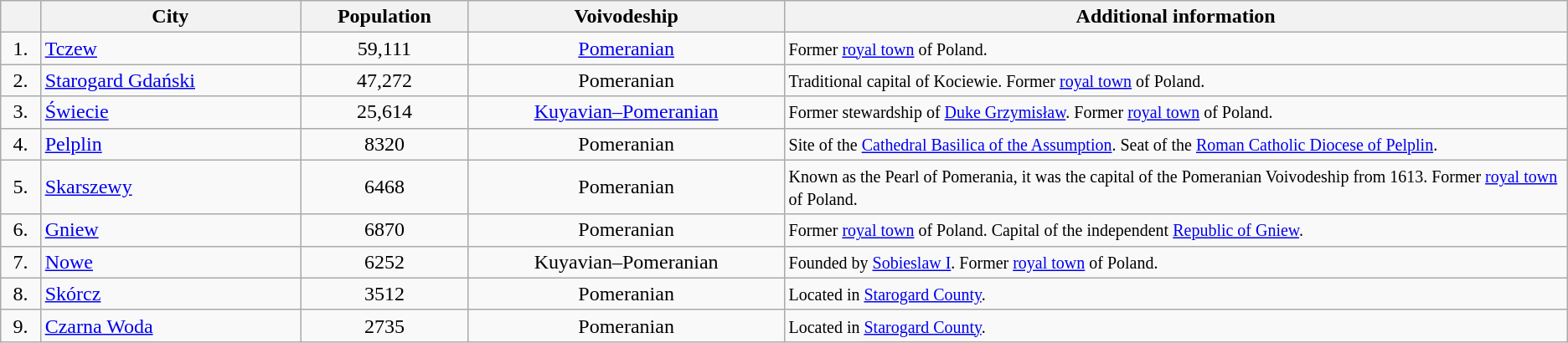<table class="wikitable sortable" style="text-align:center">
<tr>
<th></th>
<th>City</th>
<th>Population</th>
<th>Voivodeship</th>
<th style="width:50%;">Additional information</th>
</tr>
<tr>
<td>1.</td>
<td align="left"> <a href='#'>Tczew</a></td>
<td>59,111</td>
<td> <a href='#'>Pomeranian</a></td>
<td align="left"><small>Former <a href='#'>royal town</a> of Poland.</small></td>
</tr>
<tr>
<td>2.</td>
<td align="left"> <a href='#'>Starogard Gdański</a></td>
<td>47,272</td>
<td> Pomeranian</td>
<td align="left"><small>Traditional capital of Kociewie. Former <a href='#'>royal town</a> of Poland.</small></td>
</tr>
<tr>
<td>3.</td>
<td align="left"> <a href='#'>Świecie</a></td>
<td>25,614</td>
<td> <a href='#'>Kuyavian–Pomeranian</a></td>
<td align="left"><small>Former stewardship of <a href='#'>Duke Grzymisław</a>. Former <a href='#'>royal town</a> of Poland.</small></td>
</tr>
<tr>
<td>4.</td>
<td align="left"> <a href='#'>Pelplin</a></td>
<td>8320</td>
<td> Pomeranian</td>
<td align="left"><small>Site of the <a href='#'>Cathedral Basilica of the Assumption</a>. Seat of the <a href='#'>Roman Catholic Diocese of Pelplin</a>.</small></td>
</tr>
<tr>
<td>5.</td>
<td align="left"> <a href='#'>Skarszewy</a></td>
<td>6468</td>
<td> Pomeranian</td>
<td align="left"><small>Known as the Pearl of Pomerania, it was the capital of the Pomeranian Voivodeship from 1613. Former <a href='#'>royal town</a> of Poland.</small></td>
</tr>
<tr>
<td>6.</td>
<td align="left"> <a href='#'>Gniew</a></td>
<td>6870</td>
<td> Pomeranian</td>
<td align="left"><small>Former <a href='#'>royal town</a> of Poland. Capital of the independent <a href='#'>Republic of Gniew</a>.</small></td>
</tr>
<tr>
<td>7.</td>
<td align="left"> <a href='#'>Nowe</a></td>
<td>6252</td>
<td> Kuyavian–Pomeranian</td>
<td align="left"><small>Founded by <a href='#'>Sobieslaw I</a>. Former <a href='#'>royal town</a> of Poland.</small></td>
</tr>
<tr>
<td>8.</td>
<td align="left"> <a href='#'>Skórcz</a></td>
<td>3512</td>
<td> Pomeranian</td>
<td align="left"><small>Located in <a href='#'>Starogard County</a>.</small></td>
</tr>
<tr>
<td>9.</td>
<td align="left"> <a href='#'>Czarna Woda</a></td>
<td>2735</td>
<td> Pomeranian</td>
<td align="left"><small>Located in <a href='#'>Starogard County</a>.</small></td>
</tr>
</table>
